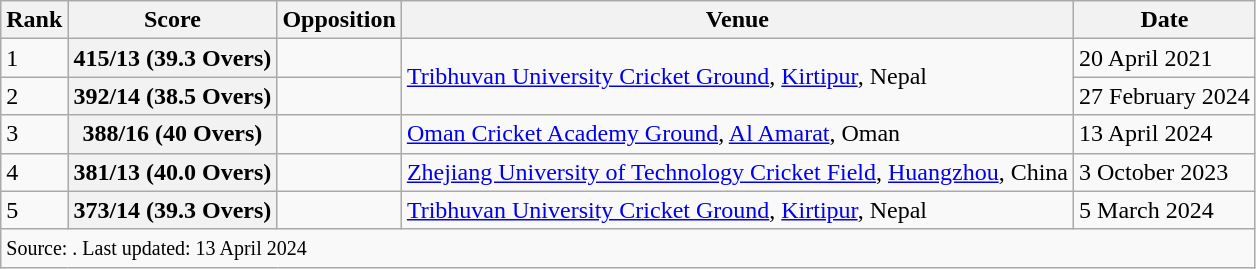<table class="wikitable">
<tr>
<th>Rank</th>
<th>Score</th>
<th>Opposition</th>
<th>Venue</th>
<th>Date</th>
</tr>
<tr>
<td>1</td>
<th>415/13 (39.3 Overs)</th>
<td></td>
<td rowspan=2><a href='#'>Tribhuvan University Cricket Ground</a>, <a href='#'>Kirtipur</a>, Nepal</td>
<td>20 April 2021</td>
</tr>
<tr>
<td>2</td>
<th>392/14 (38.5 Overs)</th>
<td></td>
<td>27 February 2024</td>
</tr>
<tr>
<td>3</td>
<th>388/16 (40 Overs)</th>
<td></td>
<td><a href='#'>Oman Cricket Academy Ground</a>, <a href='#'>Al Amarat</a>, Oman</td>
<td>13 April 2024</td>
</tr>
<tr>
<td>4</td>
<th>381/13 (40.0 Overs)</th>
<td></td>
<td><a href='#'>Zhejiang University of Technology Cricket Field</a>, <a href='#'>Huangzhou</a>, China</td>
<td>3 October 2023</td>
</tr>
<tr>
<td>5</td>
<th>373/14 (39.3 Overs)</th>
<td></td>
<td><a href='#'>Tribhuvan University Cricket Ground</a>, <a href='#'>Kirtipur</a>, Nepal</td>
<td>5 March 2024</td>
</tr>
<tr>
<td colspan="5"><small>Source: . Last updated: 13 April 2024</small></td>
</tr>
</table>
